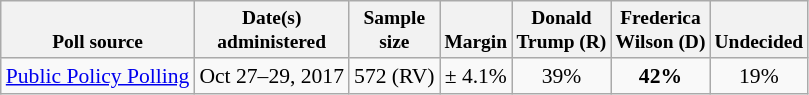<table class="wikitable sortable" style="font-size:90%;text-align:center;">
<tr valign=bottom style="font-size:90%;">
<th>Poll source</th>
<th>Date(s)<br>administered</th>
<th>Sample<br>size</th>
<th>Margin<br></th>
<th>Donald<br>Trump (R)</th>
<th>Frederica<br>Wilson (D)</th>
<th>Undecided</th>
</tr>
<tr>
<td style="text-align:left;"><a href='#'>Public Policy Polling</a></td>
<td>Oct 27–29, 2017</td>
<td>572 (RV)</td>
<td>± 4.1%</td>
<td>39%</td>
<td><strong>42%</strong></td>
<td>19%</td>
</tr>
</table>
